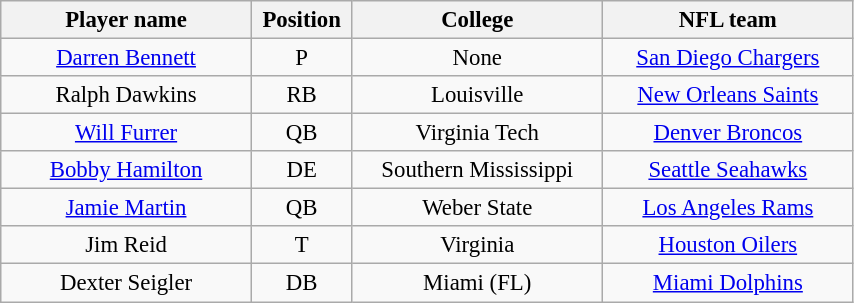<table class="wikitable" style="font-size:95%; text-align:center">
<tr>
<th width="160">Player name</th>
<th width="60">Position</th>
<th width="160">College</th>
<th width="160">NFL team</th>
</tr>
<tr>
<td><a href='#'>Darren Bennett</a></td>
<td>P</td>
<td>None</td>
<td><a href='#'>San Diego Chargers</a></td>
</tr>
<tr>
<td>Ralph Dawkins</td>
<td>RB</td>
<td>Louisville</td>
<td><a href='#'>New Orleans Saints</a></td>
</tr>
<tr>
<td><a href='#'>Will Furrer</a></td>
<td>QB</td>
<td>Virginia Tech</td>
<td><a href='#'>Denver Broncos</a></td>
</tr>
<tr>
<td><a href='#'>Bobby Hamilton</a></td>
<td>DE</td>
<td>Southern Mississippi</td>
<td><a href='#'>Seattle Seahawks</a></td>
</tr>
<tr>
<td><a href='#'>Jamie Martin</a></td>
<td>QB</td>
<td>Weber State</td>
<td><a href='#'>Los Angeles Rams</a></td>
</tr>
<tr>
<td>Jim Reid</td>
<td>T</td>
<td>Virginia</td>
<td><a href='#'>Houston Oilers</a></td>
</tr>
<tr>
<td>Dexter Seigler</td>
<td>DB</td>
<td>Miami (FL)</td>
<td><a href='#'>Miami Dolphins</a></td>
</tr>
</table>
